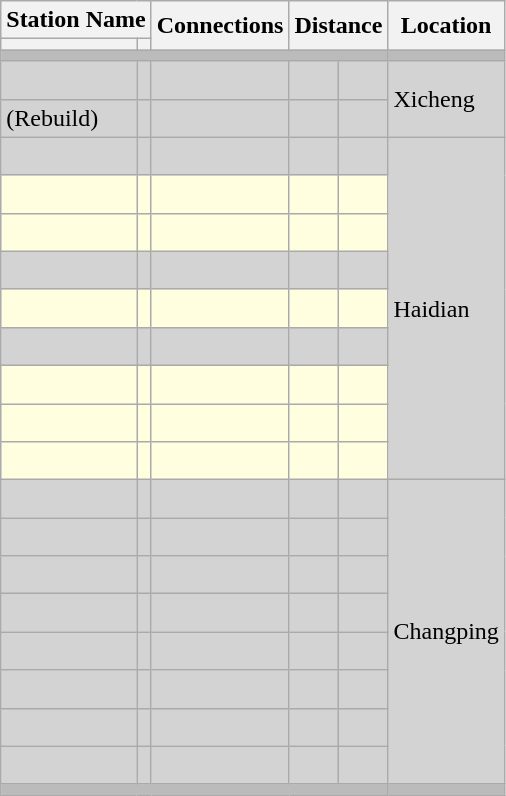<table class="wikitable">
<tr>
<th colspan="2">Station Name</th>
<th rowspan="2">Connections</th>
<th colspan="2" rowspan="2">Distance<br></th>
<th rowspan="2">Location</th>
</tr>
<tr>
<th></th>
<th></th>
</tr>
<tr style = "background:#bbbbbb; height: 2pt">
<td colspan="5"></td>
<td></td>
</tr>
<tr bgcolor="lightgrey">
<td></td>
<td></td>
<td> </td>
<td> </td>
<td> </td>
<td rowspan="2">Xicheng</td>
</tr>
<tr bgcolor="lightgrey">
<td> (Rebuild)</td>
<td></td>
<td> </td>
<td> </td>
<td> </td>
</tr>
<tr bgcolor="lightgrey">
<td></td>
<td></td>
<td></td>
<td> </td>
<td> </td>
<td rowspan="9">Haidian</td>
</tr>
<tr bgcolor="lightyellow">
<td></td>
<td></td>
<td></td>
<td> </td>
<td> </td>
</tr>
<tr bgcolor="lightyellow">
<td></td>
<td></td>
<td></td>
<td> </td>
<td> </td>
</tr>
<tr bgcolor="lightgrey">
<td></td>
<td></td>
<td></td>
<td> </td>
<td> </td>
</tr>
<tr bgcolor="lightyellow">
<td></td>
<td></td>
<td></td>
<td> </td>
<td> </td>
</tr>
<tr bgcolor="lightgrey">
<td></td>
<td></td>
<td></td>
<td> </td>
<td> </td>
</tr>
<tr bgcolor="lightyellow">
<td></td>
<td></td>
<td></td>
<td> </td>
<td> </td>
</tr>
<tr bgcolor="lightyellow">
<td></td>
<td></td>
<td> <br></td>
<td> </td>
<td> </td>
</tr>
<tr bgcolor="lightyellow">
<td></td>
<td></td>
<td></td>
<td> </td>
<td> </td>
</tr>
<tr bgcolor="lightgrey">
<td></td>
<td></td>
<td> </td>
<td> </td>
<td> </td>
<td rowspan="8">Changping</td>
</tr>
<tr bgcolor="lightgrey">
<td></td>
<td></td>
<td></td>
<td> </td>
<td> </td>
</tr>
<tr bgcolor="lightgrey">
<td></td>
<td></td>
<td></td>
<td> </td>
<td> </td>
</tr>
<tr bgcolor="lightgrey">
<td></td>
<td></td>
<td></td>
<td> </td>
<td> </td>
</tr>
<tr bgcolor="lightgrey">
<td></td>
<td></td>
<td></td>
<td> </td>
<td> </td>
</tr>
<tr bgcolor="lightgrey">
<td></td>
<td></td>
<td></td>
<td> </td>
<td> </td>
</tr>
<tr bgcolor="lightgrey">
<td></td>
<td></td>
<td></td>
<td> </td>
<td> </td>
</tr>
<tr bgcolor="lightgrey">
<td></td>
<td></td>
<td></td>
<td> </td>
<td> </td>
</tr>
<tr style = "background:#bbbbbb; height: 2pt">
<td colspan="5"></td>
<td></td>
</tr>
</table>
